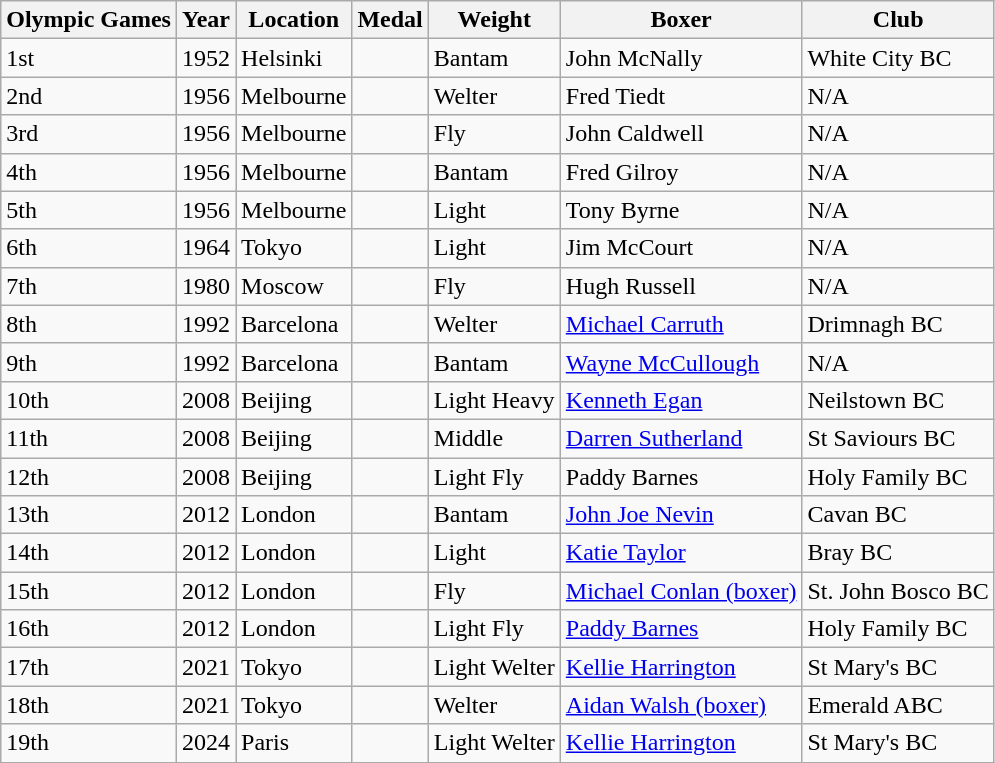<table class="wikitable sortable">
<tr>
<th>Olympic Games</th>
<th>Year</th>
<th>Location</th>
<th>Medal</th>
<th>Weight</th>
<th>Boxer</th>
<th>Club</th>
</tr>
<tr>
<td>1st</td>
<td>1952</td>
<td> Helsinki</td>
<td></td>
<td>Bantam</td>
<td>John McNally</td>
<td>White City BC</td>
</tr>
<tr>
<td>2nd</td>
<td>1956</td>
<td> Melbourne</td>
<td></td>
<td>Welter</td>
<td>Fred Tiedt</td>
<td>N/A</td>
</tr>
<tr>
<td>3rd</td>
<td>1956</td>
<td> Melbourne</td>
<td></td>
<td>Fly</td>
<td>John Caldwell</td>
<td>N/A</td>
</tr>
<tr>
<td>4th</td>
<td>1956</td>
<td> Melbourne</td>
<td></td>
<td>Bantam</td>
<td>Fred Gilroy</td>
<td>N/A</td>
</tr>
<tr>
<td>5th</td>
<td>1956</td>
<td> Melbourne</td>
<td></td>
<td>Light</td>
<td>Tony Byrne</td>
<td>N/A</td>
</tr>
<tr>
<td>6th</td>
<td>1964</td>
<td> Tokyo</td>
<td></td>
<td>Light</td>
<td>Jim McCourt</td>
<td>N/A</td>
</tr>
<tr>
<td>7th</td>
<td>1980</td>
<td> Moscow</td>
<td></td>
<td>Fly</td>
<td>Hugh Russell</td>
<td>N/A</td>
</tr>
<tr>
<td>8th</td>
<td>1992</td>
<td> Barcelona</td>
<td></td>
<td>Welter</td>
<td><a href='#'>Michael Carruth</a></td>
<td>Drimnagh BC</td>
</tr>
<tr>
<td>9th</td>
<td>1992</td>
<td> Barcelona</td>
<td></td>
<td>Bantam</td>
<td><a href='#'>Wayne McCullough</a></td>
<td>N/A</td>
</tr>
<tr>
<td>10th</td>
<td>2008</td>
<td> Beijing</td>
<td></td>
<td>Light Heavy</td>
<td><a href='#'>Kenneth Egan</a></td>
<td>Neilstown BC</td>
</tr>
<tr>
<td>11th</td>
<td>2008</td>
<td> Beijing</td>
<td></td>
<td>Middle</td>
<td><a href='#'>Darren Sutherland</a></td>
<td>St Saviours BC</td>
</tr>
<tr>
<td>12th</td>
<td>2008</td>
<td> Beijing</td>
<td></td>
<td>Light Fly</td>
<td>Paddy Barnes</td>
<td>Holy Family BC</td>
</tr>
<tr>
<td>13th</td>
<td>2012</td>
<td> London</td>
<td></td>
<td>Bantam</td>
<td><a href='#'>John Joe Nevin</a></td>
<td>Cavan BC</td>
</tr>
<tr>
<td>14th</td>
<td>2012</td>
<td> London</td>
<td></td>
<td>Light</td>
<td><a href='#'>Katie Taylor</a></td>
<td>Bray BC</td>
</tr>
<tr>
<td>15th</td>
<td>2012</td>
<td> London</td>
<td></td>
<td>Fly</td>
<td><a href='#'>Michael Conlan (boxer)</a></td>
<td>St. John Bosco BC</td>
</tr>
<tr>
<td>16th</td>
<td>2012</td>
<td> London</td>
<td></td>
<td>Light Fly</td>
<td><a href='#'>Paddy Barnes</a></td>
<td>Holy Family BC</td>
</tr>
<tr>
<td>17th</td>
<td>2021</td>
<td> Tokyo</td>
<td></td>
<td>Light Welter</td>
<td><a href='#'>Kellie Harrington</a></td>
<td>St Mary's BC</td>
</tr>
<tr>
<td>18th</td>
<td>2021</td>
<td> Tokyo</td>
<td></td>
<td>Welter</td>
<td><a href='#'>Aidan Walsh (boxer)</a></td>
<td>Emerald ABC</td>
</tr>
<tr>
<td>19th</td>
<td>2024</td>
<td> Paris</td>
<td></td>
<td>Light Welter</td>
<td><a href='#'>Kellie Harrington</a></td>
<td>St Mary's BC</td>
</tr>
</table>
